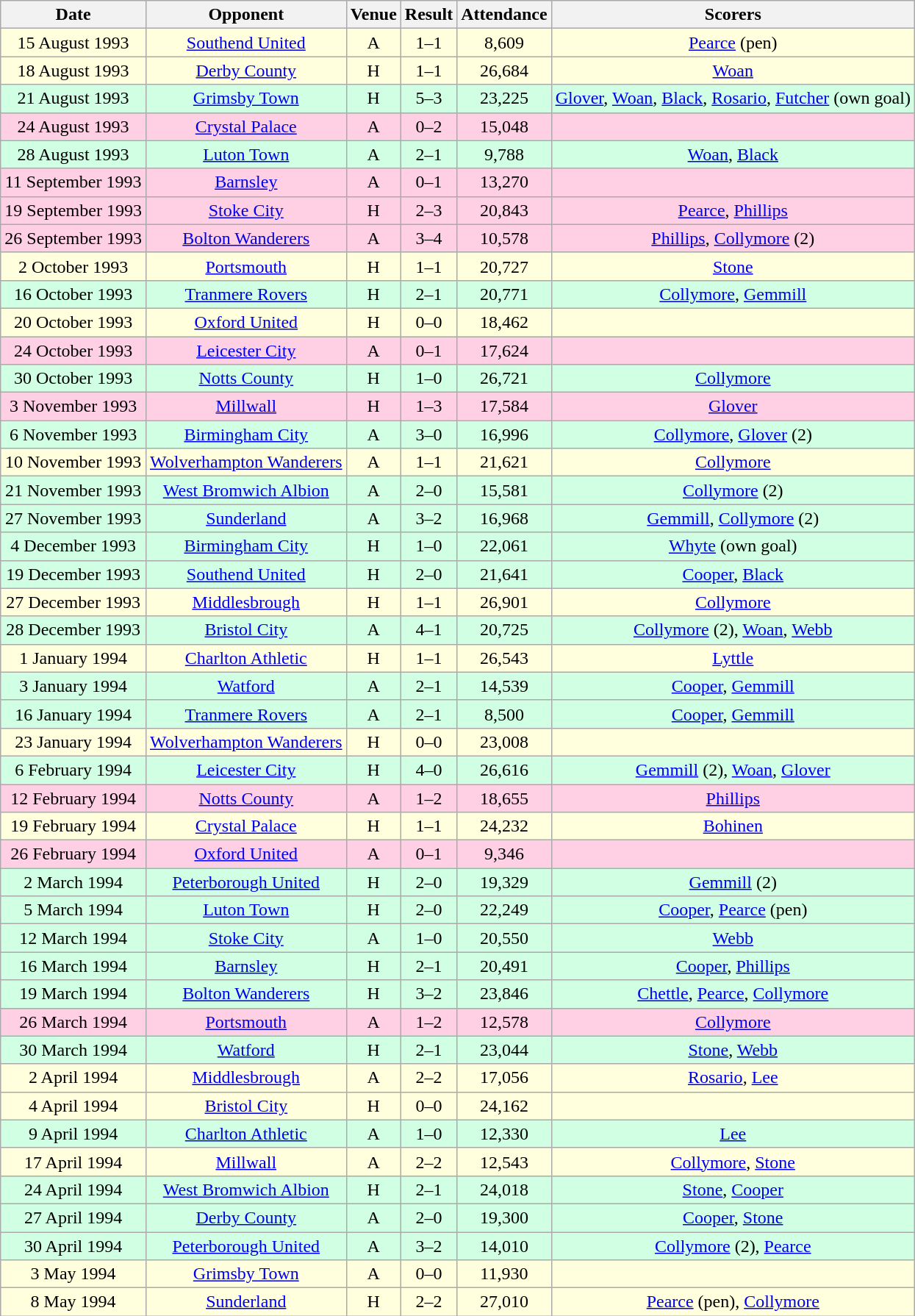<table class="wikitable sortable" style="text-align:center;">
<tr>
<th>Date</th>
<th>Opponent</th>
<th>Venue</th>
<th>Result</th>
<th>Attendance</th>
<th>Scorers</th>
</tr>
<tr style="background:#ffffdd;">
<td>15 August 1993</td>
<td><a href='#'>Southend United</a></td>
<td>A</td>
<td>1–1</td>
<td>8,609</td>
<td><a href='#'>Pearce</a> (pen)</td>
</tr>
<tr style="background:#ffffdd;">
<td>18 August 1993</td>
<td><a href='#'>Derby County</a></td>
<td>H</td>
<td>1–1</td>
<td>26,684</td>
<td><a href='#'>Woan</a></td>
</tr>
<tr style="background:#d0ffe3;">
<td>21 August 1993</td>
<td><a href='#'>Grimsby Town</a></td>
<td>H</td>
<td>5–3</td>
<td>23,225</td>
<td><a href='#'>Glover</a>, <a href='#'>Woan</a>, <a href='#'>Black</a>, <a href='#'>Rosario</a>, <a href='#'>Futcher</a> (own goal)</td>
</tr>
<tr style="background:#ffd0e3;">
<td>24 August 1993</td>
<td><a href='#'>Crystal Palace</a></td>
<td>A</td>
<td>0–2</td>
<td>15,048</td>
<td></td>
</tr>
<tr style="background:#d0ffe3;">
<td>28 August 1993</td>
<td><a href='#'>Luton Town</a></td>
<td>A</td>
<td>2–1</td>
<td>9,788</td>
<td><a href='#'>Woan</a>, <a href='#'>Black</a></td>
</tr>
<tr style="background:#ffd0e3;">
<td>11 September 1993</td>
<td><a href='#'>Barnsley</a></td>
<td>A</td>
<td>0–1</td>
<td>13,270</td>
<td></td>
</tr>
<tr style="background:#ffd0e3;">
<td>19 September 1993</td>
<td><a href='#'>Stoke City</a></td>
<td>H</td>
<td>2–3</td>
<td>20,843</td>
<td><a href='#'>Pearce</a>, <a href='#'>Phillips</a></td>
</tr>
<tr style="background:#ffd0e3;">
<td>26 September 1993</td>
<td><a href='#'>Bolton Wanderers</a></td>
<td>A</td>
<td>3–4</td>
<td>10,578</td>
<td><a href='#'>Phillips</a>, <a href='#'>Collymore</a> (2)</td>
</tr>
<tr style="background:#ffffdd;">
<td>2 October 1993</td>
<td><a href='#'>Portsmouth</a></td>
<td>H</td>
<td>1–1</td>
<td>20,727</td>
<td><a href='#'>Stone</a></td>
</tr>
<tr style="background:#d0ffe3;">
<td>16 October 1993</td>
<td><a href='#'>Tranmere Rovers</a></td>
<td>H</td>
<td>2–1</td>
<td>20,771</td>
<td><a href='#'>Collymore</a>, <a href='#'>Gemmill</a></td>
</tr>
<tr style="background:#ffffdd;">
<td>20 October 1993</td>
<td><a href='#'>Oxford United</a></td>
<td>H</td>
<td>0–0</td>
<td>18,462</td>
<td></td>
</tr>
<tr style="background:#ffd0e3;">
<td>24 October 1993</td>
<td><a href='#'>Leicester City</a></td>
<td>A</td>
<td>0–1</td>
<td>17,624</td>
<td></td>
</tr>
<tr style="background:#d0ffe3;">
<td>30 October 1993</td>
<td><a href='#'>Notts County</a></td>
<td>H</td>
<td>1–0</td>
<td>26,721</td>
<td><a href='#'>Collymore</a></td>
</tr>
<tr style="background:#ffd0e3;">
<td>3 November 1993</td>
<td><a href='#'>Millwall</a></td>
<td>H</td>
<td>1–3</td>
<td>17,584</td>
<td><a href='#'>Glover</a></td>
</tr>
<tr style="background:#d0ffe3;">
<td>6 November 1993</td>
<td><a href='#'>Birmingham City</a></td>
<td>A</td>
<td>3–0</td>
<td>16,996</td>
<td><a href='#'>Collymore</a>, <a href='#'>Glover</a> (2)</td>
</tr>
<tr style="background:#ffffdd;">
<td>10 November 1993</td>
<td><a href='#'>Wolverhampton Wanderers</a></td>
<td>A</td>
<td>1–1</td>
<td>21,621</td>
<td><a href='#'>Collymore</a></td>
</tr>
<tr style="background:#d0ffe3;">
<td>21 November 1993</td>
<td><a href='#'>West Bromwich Albion</a></td>
<td>A</td>
<td>2–0</td>
<td>15,581</td>
<td><a href='#'>Collymore</a> (2)</td>
</tr>
<tr style="background:#d0ffe3;">
<td>27 November 1993</td>
<td><a href='#'>Sunderland</a></td>
<td>A</td>
<td>3–2</td>
<td>16,968</td>
<td><a href='#'>Gemmill</a>, <a href='#'>Collymore</a> (2)</td>
</tr>
<tr style="background:#d0ffe3;">
<td>4 December 1993</td>
<td><a href='#'>Birmingham City</a></td>
<td>H</td>
<td>1–0</td>
<td>22,061</td>
<td><a href='#'>Whyte</a> (own goal)</td>
</tr>
<tr style="background:#d0ffe3;">
<td>19 December 1993</td>
<td><a href='#'>Southend United</a></td>
<td>H</td>
<td>2–0</td>
<td>21,641</td>
<td><a href='#'>Cooper</a>, <a href='#'>Black</a></td>
</tr>
<tr style="background:#ffffdd;">
<td>27 December 1993</td>
<td><a href='#'>Middlesbrough</a></td>
<td>H</td>
<td>1–1</td>
<td>26,901</td>
<td><a href='#'>Collymore</a></td>
</tr>
<tr style="background:#d0ffe3;">
<td>28 December 1993</td>
<td><a href='#'>Bristol City</a></td>
<td>A</td>
<td>4–1</td>
<td>20,725</td>
<td><a href='#'>Collymore</a> (2), <a href='#'>Woan</a>, <a href='#'>Webb</a></td>
</tr>
<tr style="background:#ffffdd;">
<td>1 January 1994</td>
<td><a href='#'>Charlton Athletic</a></td>
<td>H</td>
<td>1–1</td>
<td>26,543</td>
<td><a href='#'>Lyttle</a></td>
</tr>
<tr style="background:#d0ffe3;">
<td>3 January 1994</td>
<td><a href='#'>Watford</a></td>
<td>A</td>
<td>2–1</td>
<td>14,539</td>
<td><a href='#'>Cooper</a>, <a href='#'>Gemmill</a></td>
</tr>
<tr style="background:#d0ffe3;">
<td>16 January 1994</td>
<td><a href='#'>Tranmere Rovers</a></td>
<td>A</td>
<td>2–1</td>
<td>8,500</td>
<td><a href='#'>Cooper</a>, <a href='#'>Gemmill</a></td>
</tr>
<tr style="background:#ffffdd;">
<td>23 January 1994</td>
<td><a href='#'>Wolverhampton Wanderers</a></td>
<td>H</td>
<td>0–0</td>
<td>23,008</td>
<td></td>
</tr>
<tr style="background:#d0ffe3;">
<td>6 February 1994</td>
<td><a href='#'>Leicester City</a></td>
<td>H</td>
<td>4–0</td>
<td>26,616</td>
<td><a href='#'>Gemmill</a> (2), <a href='#'>Woan</a>, <a href='#'>Glover</a></td>
</tr>
<tr style="background:#ffd0e3;">
<td>12 February 1994</td>
<td><a href='#'>Notts County</a></td>
<td>A</td>
<td>1–2</td>
<td>18,655</td>
<td><a href='#'>Phillips</a></td>
</tr>
<tr style="background:#ffffdd;">
<td>19 February 1994</td>
<td><a href='#'>Crystal Palace</a></td>
<td>H</td>
<td>1–1</td>
<td>24,232</td>
<td><a href='#'>Bohinen</a></td>
</tr>
<tr style="background:#ffd0e3;">
<td>26 February 1994</td>
<td><a href='#'>Oxford United</a></td>
<td>A</td>
<td>0–1</td>
<td>9,346</td>
<td></td>
</tr>
<tr style="background:#d0ffe3;">
<td>2 March 1994</td>
<td><a href='#'>Peterborough United</a></td>
<td>H</td>
<td>2–0</td>
<td>19,329</td>
<td><a href='#'>Gemmill</a> (2)</td>
</tr>
<tr style="background:#d0ffe3;">
<td>5 March 1994</td>
<td><a href='#'>Luton Town</a></td>
<td>H</td>
<td>2–0</td>
<td>22,249</td>
<td><a href='#'>Cooper</a>, <a href='#'>Pearce</a> (pen)</td>
</tr>
<tr style="background:#d0ffe3;">
<td>12 March 1994</td>
<td><a href='#'>Stoke City</a></td>
<td>A</td>
<td>1–0</td>
<td>20,550</td>
<td><a href='#'>Webb</a></td>
</tr>
<tr style="background:#d0ffe3;">
<td>16 March 1994</td>
<td><a href='#'>Barnsley</a></td>
<td>H</td>
<td>2–1</td>
<td>20,491</td>
<td><a href='#'>Cooper</a>, <a href='#'>Phillips</a></td>
</tr>
<tr style="background:#d0ffe3;">
<td>19 March 1994</td>
<td><a href='#'>Bolton Wanderers</a></td>
<td>H</td>
<td>3–2</td>
<td>23,846</td>
<td><a href='#'>Chettle</a>, <a href='#'>Pearce</a>, <a href='#'>Collymore</a></td>
</tr>
<tr style="background:#ffd0e3;">
<td>26 March 1994</td>
<td><a href='#'>Portsmouth</a></td>
<td>A</td>
<td>1–2</td>
<td>12,578</td>
<td><a href='#'>Collymore</a></td>
</tr>
<tr style="background:#d0ffe3;">
<td>30 March 1994</td>
<td><a href='#'>Watford</a></td>
<td>H</td>
<td>2–1</td>
<td>23,044</td>
<td><a href='#'>Stone</a>, <a href='#'>Webb</a></td>
</tr>
<tr style="background:#ffffdd;">
<td>2 April 1994</td>
<td><a href='#'>Middlesbrough</a></td>
<td>A</td>
<td>2–2</td>
<td>17,056</td>
<td><a href='#'>Rosario</a>, <a href='#'>Lee</a></td>
</tr>
<tr style="background:#ffffdd;">
<td>4 April 1994</td>
<td><a href='#'>Bristol City</a></td>
<td>H</td>
<td>0–0</td>
<td>24,162</td>
<td></td>
</tr>
<tr style="background:#d0ffe3;">
<td>9 April 1994</td>
<td><a href='#'>Charlton Athletic</a></td>
<td>A</td>
<td>1–0</td>
<td>12,330</td>
<td><a href='#'>Lee</a></td>
</tr>
<tr style="background:#ffffdd;">
<td>17 April 1994</td>
<td><a href='#'>Millwall</a></td>
<td>A</td>
<td>2–2</td>
<td>12,543</td>
<td><a href='#'>Collymore</a>, <a href='#'>Stone</a></td>
</tr>
<tr style="background:#d0ffe3;">
<td>24 April 1994</td>
<td><a href='#'>West Bromwich Albion</a></td>
<td>H</td>
<td>2–1</td>
<td>24,018</td>
<td><a href='#'>Stone</a>, <a href='#'>Cooper</a></td>
</tr>
<tr style="background:#d0ffe3;">
<td>27 April 1994</td>
<td><a href='#'>Derby County</a></td>
<td>A</td>
<td>2–0</td>
<td>19,300</td>
<td><a href='#'>Cooper</a>, <a href='#'>Stone</a></td>
</tr>
<tr style="background:#d0ffe3;">
<td>30 April 1994</td>
<td><a href='#'>Peterborough United</a></td>
<td>A</td>
<td>3–2</td>
<td>14,010</td>
<td><a href='#'>Collymore</a> (2), <a href='#'>Pearce</a></td>
</tr>
<tr style="background:#ffffdd;">
<td>3 May 1994</td>
<td><a href='#'>Grimsby Town</a></td>
<td>A</td>
<td>0–0</td>
<td>11,930</td>
<td></td>
</tr>
<tr style="background:#ffffdd;">
<td>8 May 1994</td>
<td><a href='#'>Sunderland</a></td>
<td>H</td>
<td>2–2</td>
<td>27,010</td>
<td><a href='#'>Pearce</a> (pen), <a href='#'>Collymore</a></td>
</tr>
</table>
